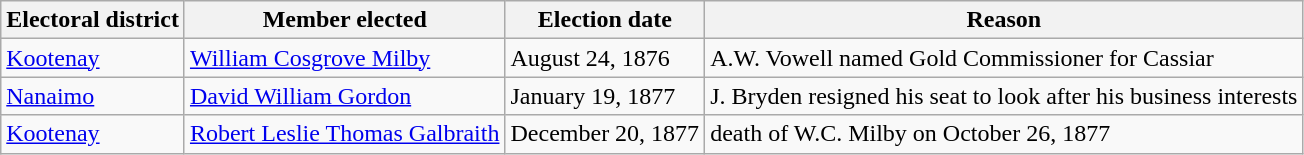<table class="wikitable sortable">
<tr>
<th>Electoral district</th>
<th>Member elected</th>
<th>Election date</th>
<th>Reason</th>
</tr>
<tr>
<td><a href='#'>Kootenay</a></td>
<td><a href='#'>William Cosgrove Milby</a></td>
<td>August 24, 1876</td>
<td>A.W. Vowell named Gold Commissioner for Cassiar</td>
</tr>
<tr>
<td><a href='#'>Nanaimo</a></td>
<td><a href='#'>David William Gordon</a></td>
<td>January 19, 1877</td>
<td>J. Bryden resigned his seat to look after his business interests</td>
</tr>
<tr>
<td><a href='#'>Kootenay</a></td>
<td><a href='#'>Robert Leslie Thomas Galbraith</a></td>
<td>December 20, 1877</td>
<td>death of W.C. Milby on October 26, 1877</td>
</tr>
</table>
